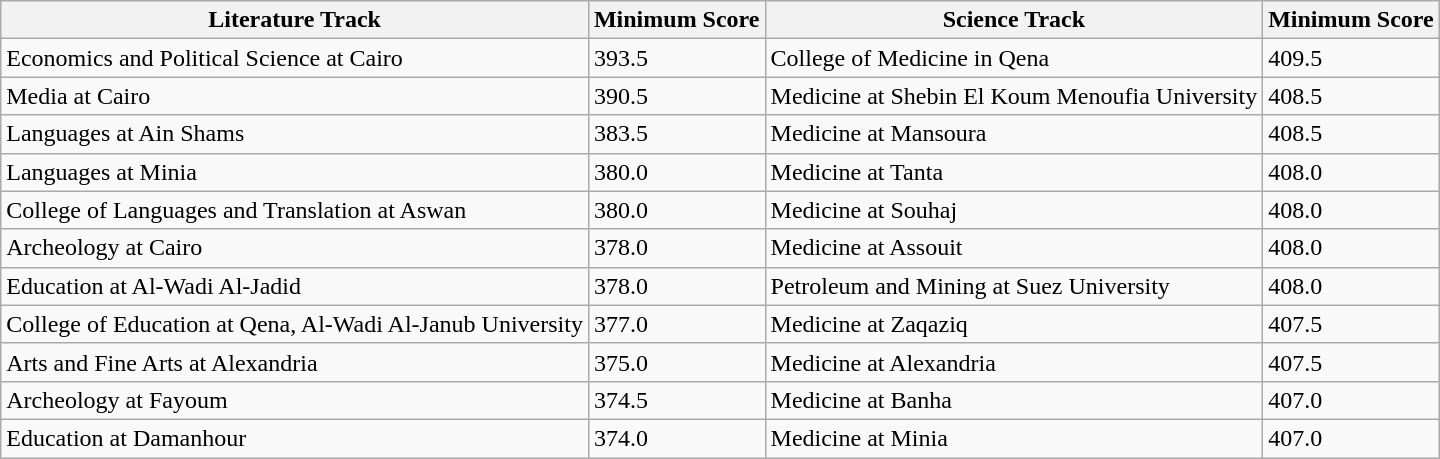<table class="wikitable">
<tr>
<th>Literature Track</th>
<th>Minimum Score</th>
<th>Science Track</th>
<th>Minimum Score</th>
</tr>
<tr>
<td>Economics and Political Science at Cairo</td>
<td>393.5</td>
<td>College of Medicine in Qena</td>
<td>409.5</td>
</tr>
<tr>
<td>Media at Cairo</td>
<td>390.5</td>
<td>Medicine at Shebin El Koum Menoufia University</td>
<td>408.5</td>
</tr>
<tr>
<td>Languages at Ain Shams</td>
<td>383.5</td>
<td>Medicine at Mansoura</td>
<td>408.5</td>
</tr>
<tr>
<td>Languages at Minia</td>
<td>380.0</td>
<td>Medicine at Tanta</td>
<td>408.0</td>
</tr>
<tr>
<td>College of Languages and Translation at Aswan</td>
<td>380.0</td>
<td>Medicine at Souhaj</td>
<td>408.0</td>
</tr>
<tr>
<td>Archeology at Cairo</td>
<td>378.0</td>
<td>Medicine at Assouit</td>
<td>408.0</td>
</tr>
<tr>
<td>Education at Al-Wadi Al-Jadid</td>
<td>378.0</td>
<td>Petroleum and Mining at Suez University</td>
<td>408.0</td>
</tr>
<tr>
<td>College of Education at Qena, Al-Wadi Al-Janub University</td>
<td>377.0</td>
<td>Medicine at Zaqaziq</td>
<td>407.5</td>
</tr>
<tr>
<td>Arts and Fine Arts at Alexandria</td>
<td>375.0</td>
<td>Medicine at Alexandria</td>
<td>407.5</td>
</tr>
<tr>
<td>Archeology at Fayoum</td>
<td>374.5</td>
<td>Medicine at Banha</td>
<td>407.0</td>
</tr>
<tr>
<td>Education at Damanhour</td>
<td>374.0</td>
<td>Medicine at Minia</td>
<td>407.0</td>
</tr>
</table>
